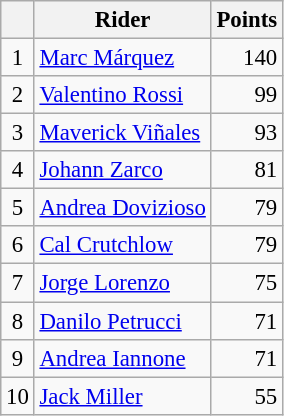<table class="wikitable" style="font-size: 95%;">
<tr>
<th></th>
<th>Rider</th>
<th>Points</th>
</tr>
<tr>
<td align=center>1</td>
<td> <a href='#'>Marc Márquez</a></td>
<td align=right>140</td>
</tr>
<tr>
<td align=center>2</td>
<td> <a href='#'>Valentino Rossi</a></td>
<td align=right>99</td>
</tr>
<tr>
<td align=center>3</td>
<td> <a href='#'>Maverick Viñales</a></td>
<td align=right>93</td>
</tr>
<tr>
<td align=center>4</td>
<td> <a href='#'>Johann Zarco</a></td>
<td align=right>81</td>
</tr>
<tr>
<td align=center>5</td>
<td> <a href='#'>Andrea Dovizioso</a></td>
<td align=right>79</td>
</tr>
<tr>
<td align=center>6</td>
<td> <a href='#'>Cal Crutchlow</a></td>
<td align=right>79</td>
</tr>
<tr>
<td align=center>7</td>
<td> <a href='#'>Jorge Lorenzo</a></td>
<td align=right>75</td>
</tr>
<tr>
<td align=center>8</td>
<td> <a href='#'>Danilo Petrucci</a></td>
<td align=right>71</td>
</tr>
<tr>
<td align=center>9</td>
<td> <a href='#'>Andrea Iannone</a></td>
<td align=right>71</td>
</tr>
<tr>
<td align=center>10</td>
<td> <a href='#'>Jack Miller</a></td>
<td align=right>55</td>
</tr>
</table>
